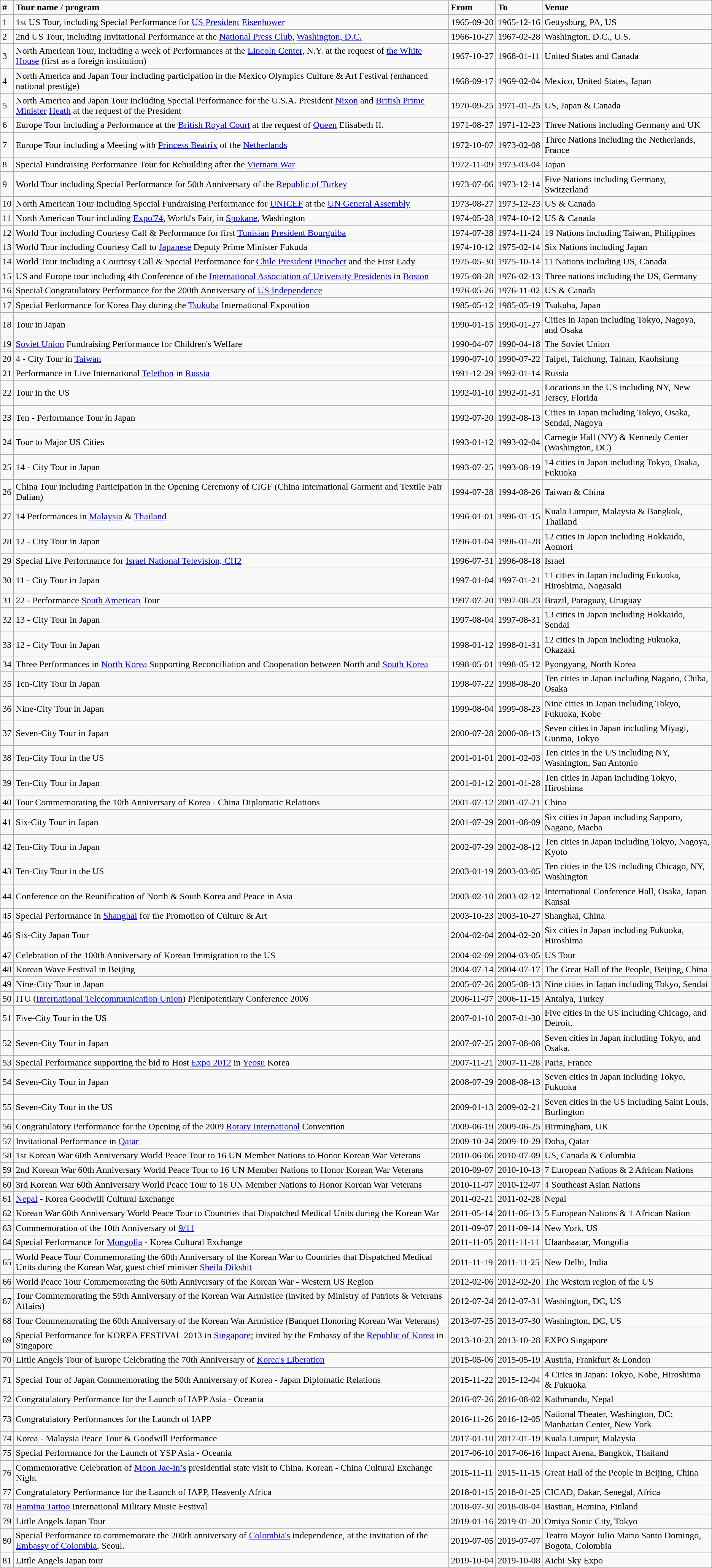<table class="wikitable sortable">
<tr>
<td><strong>#</strong></td>
<td><strong>Tour name / program</strong></td>
<td><strong>From</strong></td>
<td><strong>To</strong></td>
<td><strong>Venue</strong></td>
</tr>
<tr>
<td>1</td>
<td>1st US Tour, including Special Performance for <a href='#'>US President</a> <a href='#'>Eisenhower</a></td>
<td style="white-space: nowrap;">1965-09-20</td>
<td style="white-space: nowrap;">1965-12-16</td>
<td>Gettysburg, PA, US</td>
</tr>
<tr>
<td>2</td>
<td>2nd US Tour, including Invitational Performance at the <a href='#'>National Press Club</a>, <a href='#'>Washington, D.C.</a></td>
<td>1966-10-27</td>
<td>1967-02-28</td>
<td>Washington, D.C., U.S.</td>
</tr>
<tr>
<td>3</td>
<td>North American Tour, including a week of Performances at the <a href='#'>Lincoln Center</a>, N.Y. at the request of <a href='#'>the White House</a> (first as a foreign institution)</td>
<td>1967-10-27</td>
<td>1968-01-11</td>
<td>United States and Canada</td>
</tr>
<tr>
<td>4</td>
<td>North America and Japan Tour including participation in the Mexico Olympics Culture & Art Festival (enhanced national prestige)</td>
<td>1968-09-17</td>
<td>1969-02-04</td>
<td>Mexico, United States, Japan</td>
</tr>
<tr>
<td>5</td>
<td>North America and Japan Tour including Special Performance for the U.S.A. President <a href='#'>Nixon</a> and <a href='#'>British Prime Minister</a> <a href='#'>Heath</a> at the request of the President</td>
<td>1970-09-25</td>
<td>1971-01-25</td>
<td>US, Japan & Canada</td>
</tr>
<tr>
<td>6</td>
<td>Europe Tour including a Performance at the <a href='#'>British Royal Court</a> at the request of <a href='#'>Queen</a> Elisabeth II.</td>
<td>1971-08-27</td>
<td>1971-12-23</td>
<td>Three Nations including Germany and UK</td>
</tr>
<tr>
<td>7</td>
<td>Europe Tour including a Meeting with <a href='#'>Princess Beatrix</a> of the <a href='#'>Netherlands</a></td>
<td>1972-10-07</td>
<td>1973-02-08</td>
<td>Three Nations including the Netherlands, France</td>
</tr>
<tr>
<td>8</td>
<td>Special Fundraising Performance Tour for Rebuilding after the <a href='#'>Vietnam War</a></td>
<td>1972-11-09</td>
<td>1973-03-04</td>
<td>Japan</td>
</tr>
<tr>
<td>9</td>
<td>World Tour including Special Performance for 50th Anniversary of the <a href='#'>Republic of Turkey</a></td>
<td>1973-07-06</td>
<td>1973-12-14</td>
<td>Five Nations including Germany, Switzerland</td>
</tr>
<tr>
<td>10</td>
<td>North American Tour including Special Fundraising Performance for <a href='#'>UNICEF</a> at the <a href='#'>UN General Assembly</a></td>
<td>1973-08-27</td>
<td>1973-12-23</td>
<td>US & Canada</td>
</tr>
<tr>
<td>11</td>
<td>North American Tour including <a href='#'>Expo'74</a>, World's Fair, in <a href='#'>Spokane</a>, Washington</td>
<td>1974-05-28</td>
<td>1974-10-12</td>
<td>US & Canada</td>
</tr>
<tr>
<td>12</td>
<td>World Tour including Courtesy Call & Performance for first <a href='#'>Tunisian</a> <a href='#'>President Bourguiba</a></td>
<td>1974-07-28</td>
<td>1974-11-24</td>
<td>19 Nations including Taiwan, Philippines</td>
</tr>
<tr>
<td>13</td>
<td>World Tour including Courtesy Call to <a href='#'>Japanese</a> Deputy Prime Minister Fukuda</td>
<td>1974-10-12</td>
<td>1975-02-14</td>
<td>Six Nations including Japan</td>
</tr>
<tr>
<td>14</td>
<td>World Tour including a Courtesy Call & Special Performance for <a href='#'>Chile President</a> <a href='#'>Pinochet</a> and the First Lady</td>
<td>1975-05-30</td>
<td>1975-10-14</td>
<td>11 Nations including US, Canada</td>
</tr>
<tr>
<td>15</td>
<td>US and Europe tour including 4th Conference of the <a href='#'>International Association of University Presidents</a> in <a href='#'>Boston</a></td>
<td>1975-08-28</td>
<td>1976-02-13</td>
<td>Three nations including the US, Germany</td>
</tr>
<tr>
<td>16</td>
<td>Special Congratulatory Performance for the 200th Anniversary of <a href='#'>US Independence</a></td>
<td>1976-05-26</td>
<td>1976-11-02</td>
<td>US & Canada</td>
</tr>
<tr>
<td>17</td>
<td>Special Performance for Korea Day during the <a href='#'>Tsukuba</a> International Exposition</td>
<td>1985-05-12</td>
<td>1985-05-19</td>
<td>Tsukuba, Japan</td>
</tr>
<tr>
<td>18</td>
<td>Tour in Japan</td>
<td>1990-01-15</td>
<td>1990-01-27</td>
<td>Cities in Japan including Tokyo, Nagoya, and Osaka</td>
</tr>
<tr>
<td>19</td>
<td><a href='#'>Soviet Union</a> Fundraising Performance for Children's Welfare</td>
<td>1990-04-07</td>
<td>1990-04-18</td>
<td>The Soviet Union</td>
</tr>
<tr>
<td>20</td>
<td>4 - City Tour in <a href='#'>Taiwan</a></td>
<td>1990-07-10</td>
<td>1990-07-22</td>
<td>Taipei, Taichung, Tainan, Kaohsiung</td>
</tr>
<tr>
<td>21</td>
<td>Performance in Live International <a href='#'>Telethon</a> in <a href='#'>Russia</a></td>
<td>1991-12-29</td>
<td>1992-01-14</td>
<td>Russia</td>
</tr>
<tr>
<td>22</td>
<td>Tour in the US</td>
<td>1992-01-10</td>
<td>1992-01-31</td>
<td>Locations in the US including NY, New Jersey, Florida</td>
</tr>
<tr>
<td>23</td>
<td>Ten - Performance Tour in Japan</td>
<td>1992-07-20</td>
<td>1992-08-13</td>
<td>Cities in Japan including Tokyo, Osaka, Sendai, Nagoya</td>
</tr>
<tr>
<td>24</td>
<td>Tour to Major US Cities</td>
<td>1993-01-12</td>
<td>1993-02-04</td>
<td>Carnegie Hall (NY) & Kennedy Center (Washington, DC)</td>
</tr>
<tr>
<td>25</td>
<td>14 - City Tour in Japan</td>
<td>1993-07-25</td>
<td>1993-08-19</td>
<td>14 cities in Japan including Tokyo, Osaka, Fukuoka</td>
</tr>
<tr>
<td>26</td>
<td>China Tour including Participation in the Opening Ceremony of CIGF (China International Garment and Textile Fair Dalian)</td>
<td>1994-07-28</td>
<td>1994-08-26</td>
<td>Taiwan & China</td>
</tr>
<tr>
<td>27</td>
<td>14 Performances in <a href='#'>Malaysia</a> & <a href='#'>Thailand</a></td>
<td>1996-01-01</td>
<td>1996-01-15</td>
<td>Kuala Lumpur, Malaysia & Bangkok, Thailand</td>
</tr>
<tr>
<td>28</td>
<td>12 - City Tour in Japan</td>
<td>1996-01-04</td>
<td>1996-01-28</td>
<td>12 cities in Japan including Hokkaido, Aomori</td>
</tr>
<tr>
<td>29</td>
<td>Special Live Performance for <a href='#'>Israel National Television, CH2</a></td>
<td>1996-07-31</td>
<td>1996-08-18</td>
<td>Israel</td>
</tr>
<tr>
<td>30</td>
<td>11 - City Tour in Japan</td>
<td>1997-01-04</td>
<td>1997-01-21</td>
<td>11 cities in Japan including Fukuoka, Hiroshima, Nagasaki</td>
</tr>
<tr>
<td>31</td>
<td>22 - Performance <a href='#'>South American</a> Tour</td>
<td>1997-07-20</td>
<td>1997-08-23</td>
<td>Brazil, Paraguay, Uruguay</td>
</tr>
<tr>
<td>32</td>
<td>13 - City Tour in Japan</td>
<td>1997-08-04</td>
<td>1997-08-31</td>
<td>13 cities in Japan including Hokkaido, Sendai</td>
</tr>
<tr>
<td>33</td>
<td>12 - City Tour in Japan</td>
<td>1998-01-12</td>
<td>1998-01-31</td>
<td>12 cities in Japan including Fukuoka, Okazaki</td>
</tr>
<tr>
<td>34</td>
<td>Three Performances in <a href='#'>North Korea</a> Supporting Reconciliation and Cooperation between North and <a href='#'>South Korea</a></td>
<td>1998-05-01</td>
<td>1998-05-12</td>
<td>Pyongyang, North Korea</td>
</tr>
<tr>
<td>35</td>
<td>Ten-City Tour in Japan</td>
<td>1998-07-22</td>
<td>1998-08-20</td>
<td>Ten cities in Japan including Nagano, Chiba, Osaka</td>
</tr>
<tr>
<td>36</td>
<td>Nine-City Tour in Japan</td>
<td>1999-08-04</td>
<td>1999-08-23</td>
<td>Nine cities in Japan including Tokyo, Fukuoka, Kobe</td>
</tr>
<tr>
<td>37</td>
<td>Seven-City Tour in Japan</td>
<td>2000-07-28</td>
<td>2000-08-13</td>
<td>Seven cities in Japan including Miyagi, Gunma, Tokyo</td>
</tr>
<tr>
<td>38</td>
<td>Ten-City Tour in the US</td>
<td>2001-01-01</td>
<td>2001-02-03</td>
<td>Ten cities in the US including NY, Washington, San Antonio</td>
</tr>
<tr>
<td>39</td>
<td>Ten-City Tour in Japan</td>
<td>2001-01-12</td>
<td>2001-01-28</td>
<td>Ten cities in Japan including Tokyo, Hiroshima</td>
</tr>
<tr>
<td>40</td>
<td>Tour Commemorating the 10th Anniversary of Korea - China Diplomatic Relations</td>
<td>2001-07-12</td>
<td>2001-07-21</td>
<td>China</td>
</tr>
<tr>
<td>41</td>
<td>Six-City Tour in Japan</td>
<td>2001-07-29</td>
<td>2001-08-09</td>
<td>Six cities in Japan including Sapporo, Nagano, Maeba</td>
</tr>
<tr>
<td>42</td>
<td>Ten-City Tour in Japan</td>
<td>2002-07-29</td>
<td>2002-08-12</td>
<td>Ten cities in Japan including Tokyo, Nagoya, Kyoto</td>
</tr>
<tr>
<td>43</td>
<td>Ten-City Tour in the US</td>
<td>2003-01-19</td>
<td>2003-03-05</td>
<td>Ten cities in the US including Chicago, NY, Washington</td>
</tr>
<tr>
<td>44</td>
<td>Conference on the Reunification of North & South Korea and Peace in Asia</td>
<td>2003-02-10</td>
<td>2003-02-12</td>
<td>International Conference Hall, Osaka, Japan Kansai</td>
</tr>
<tr>
<td>45</td>
<td>Special Performance in <a href='#'>Shanghai</a> for the Promotion of Culture & Art</td>
<td>2003-10-23</td>
<td>2003-10-27</td>
<td>Shanghai, China</td>
</tr>
<tr>
<td>46</td>
<td>Six-City Japan Tour</td>
<td>2004-02-04</td>
<td>2004-02-20</td>
<td>Six cities in Japan including Fukuoka, Hiroshima</td>
</tr>
<tr>
<td>47</td>
<td>Celebration of the 100th Anniversary of Korean Immigration to the US</td>
<td>2004-02-09</td>
<td>2004-03-05</td>
<td>US Tour</td>
</tr>
<tr>
<td>48</td>
<td>Korean Wave Festival in Beijing</td>
<td>2004-07-14</td>
<td>2004-07-17</td>
<td>The Great Hall of the People, Beijing, China</td>
</tr>
<tr>
<td>49</td>
<td>Nine-City Tour in Japan</td>
<td>2005-07-26</td>
<td>2005-08-13</td>
<td>Nine cities in Japan including Tokyo, Sendai</td>
</tr>
<tr>
<td>50</td>
<td>ITU (<a href='#'>International Telecommunication Union</a>) Plenipotentiary Conference 2006</td>
<td>2006-11-07</td>
<td>2006-11-15</td>
<td>Antalya, Turkey</td>
</tr>
<tr>
<td>51</td>
<td>Five-City Tour in the US</td>
<td>2007-01-10</td>
<td>2007-01-30</td>
<td>Five cities in the US including Chicago, and Detroit.</td>
</tr>
<tr>
<td>52</td>
<td>Seven-City Tour in Japan</td>
<td>2007-07-25</td>
<td>2007-08-08</td>
<td>Seven cities in Japan including Tokyo, and Osaka.</td>
</tr>
<tr>
<td>53</td>
<td>Special Performance supporting the bid to Host <a href='#'>Expo 2012</a> in <a href='#'>Yeosu</a> Korea</td>
<td>2007-11-21</td>
<td>2007-11-28</td>
<td>Paris, France</td>
</tr>
<tr>
<td>54</td>
<td>Seven-City Tour in Japan</td>
<td>2008-07-29</td>
<td>2008-08-13</td>
<td>Seven cities in Japan including Tokyo, Fukuoka</td>
</tr>
<tr>
<td>55</td>
<td>Seven-City Tour in the US</td>
<td>2009-01-13</td>
<td>2009-02-21</td>
<td>Seven cities in the US including Saint Louis, Burlington</td>
</tr>
<tr>
<td>56</td>
<td>Congratulatory Performance for the Opening of the 2009 <a href='#'>Rotary International</a> Convention</td>
<td>2009-06-19</td>
<td>2009-06-25</td>
<td>Birmingham, UK</td>
</tr>
<tr>
<td>57</td>
<td>Invitational Performance in <a href='#'>Qatar</a></td>
<td>2009-10-24</td>
<td>2009-10-29</td>
<td>Doha, Qatar</td>
</tr>
<tr>
<td>58</td>
<td>1st Korean War 60th Anniversary World Peace Tour to 16 UN Member Nations to Honor Korean War Veterans</td>
<td>2010-06-06</td>
<td>2010-07-09</td>
<td>US, Canada & Columbia</td>
</tr>
<tr>
<td>59</td>
<td>2nd Korean War 60th Anniversary World Peace Tour to 16 UN Member Nations to Honor Korean War Veterans</td>
<td>2010-09-07</td>
<td>2010-10-13</td>
<td>7 European Nations & 2 African Nations</td>
</tr>
<tr>
<td>60</td>
<td>3rd Korean War 60th Anniversary World Peace Tour to 16 UN Member Nations to Honor Korean War Veterans</td>
<td>2010-11-07</td>
<td>2010-12-07</td>
<td>4 Southeast Asian Nations</td>
</tr>
<tr>
<td>61</td>
<td><a href='#'>Nepal</a> - Korea Goodwill Cultural Exchange</td>
<td>2011-02-21</td>
<td>2011-02-28</td>
<td>Nepal</td>
</tr>
<tr>
<td>62</td>
<td>Korean War 60th Anniversary World Peace Tour to Countries that Dispatched Medical Units during the Korean War</td>
<td>2011-05-14</td>
<td>2011-06-13</td>
<td>5 European Nations & 1 African Nation</td>
</tr>
<tr>
<td>63</td>
<td>Commemoration of the 10th Anniversary of <a href='#'>9/11</a></td>
<td>2011-09-07</td>
<td>2011-09-14</td>
<td>New York, US</td>
</tr>
<tr>
<td>64</td>
<td>Special Performance for <a href='#'>Mongolia</a> - Korea Cultural Exchange</td>
<td>2011-11-05</td>
<td>2011-11-11</td>
<td>Ulaanbaatar, Mongolia</td>
</tr>
<tr>
<td>65</td>
<td>World Peace Tour Commemorating the 60th Anniversary of the Korean War to Countries that Dispatched Medical Units during the Korean War, guest chief minister <a href='#'>Sheila Dikshit</a></td>
<td>2011-11-19</td>
<td>2011-11-25</td>
<td>New Delhi, India</td>
</tr>
<tr>
<td>66</td>
<td>World Peace Tour Commemorating the 60th Anniversary of the Korean War - Western US Region</td>
<td>2012-02-06</td>
<td>2012-02-20</td>
<td>The Western region of the US</td>
</tr>
<tr>
<td>67</td>
<td>Tour Commemorating the 59th Anniversary of the Korean War Armistice (invited by Ministry of Patriots & Veterans Affairs)</td>
<td>2012-07-24</td>
<td>2012-07-31</td>
<td>Washington, DC, US</td>
</tr>
<tr>
<td>68</td>
<td>Tour Commemorating the 60th Anniversary of the Korean War Armistice (Banquet Honoring Korean War Veterans)</td>
<td>2013-07-25</td>
<td>2013-07-30</td>
<td>Washington, DC, US</td>
</tr>
<tr>
<td>69</td>
<td>Special Performance for KOREA FESTIVAL 2013 in <a href='#'>Singapore</a>; invited by the Embassy of the <a href='#'>Republic of Korea</a> in Singapore</td>
<td>2013-10-23</td>
<td>2013-10-28</td>
<td>EXPO Singapore</td>
</tr>
<tr>
<td>70</td>
<td>Little Angels Tour of Europe Celebrating the 70th Anniversary of <a href='#'>Korea's Liberation</a></td>
<td>2015-05-06</td>
<td>2015-05-19</td>
<td>Austria, Frankfurt & London</td>
</tr>
<tr>
<td>71</td>
<td>Special Tour of Japan Commemorating the 50th Anniversary of Korea - Japan Diplomatic Relations</td>
<td>2015-11-22</td>
<td>2015-12-04</td>
<td>4 Cities in Japan: Tokyo, Kobe, Hiroshima & Fukuoka</td>
</tr>
<tr>
<td>72</td>
<td>Congratulatory Performance for the Launch of IAPP Asia - Oceania</td>
<td>2016-07-26</td>
<td>2016-08-02</td>
<td>Kathmandu, Nepal</td>
</tr>
<tr>
<td>73</td>
<td>Congratulatory Performances for the Launch of IAPP</td>
<td>2016-11-26</td>
<td>2016-12-05</td>
<td>National Theater, Washington, DC; Manhattan Center, New York</td>
</tr>
<tr>
<td>74</td>
<td>Korea - Malaysia Peace Tour & Goodwill Performance</td>
<td>2017-01-10</td>
<td>2017-01-19</td>
<td>Kuala Lumpur, Malaysia</td>
</tr>
<tr>
<td>75</td>
<td>Special Performance for the Launch of YSP Asia - Oceania</td>
<td>2017-06-10</td>
<td>2017-06-16</td>
<td>Impact Arena, Bangkok, Thailand</td>
</tr>
<tr>
<td>76</td>
<td>Commemorative Celebration of <a href='#'>Moon Jae-in’s</a> presidential state visit to China. Korean - China Cultural Exchange Night</td>
<td>2015-11-11</td>
<td>2015-11-15</td>
<td>Great Hall of the People in Beijing, China</td>
</tr>
<tr>
<td>77</td>
<td>Congratulatory Performance for the Launch of IAPP, Heavenly Africa</td>
<td>2018-01-15</td>
<td>2018-01-25</td>
<td>CICAD, Dakar, Senegal, Africa</td>
</tr>
<tr>
<td>78</td>
<td><a href='#'>Hamina Tattoo</a> International Military Music Festival</td>
<td>2018-07-30</td>
<td>2018-08-04</td>
<td>Bastian, Hamina, Finland</td>
</tr>
<tr>
<td>79</td>
<td>Little Angels Japan Tour</td>
<td>2019-01-16</td>
<td>2019-01-20</td>
<td>Omiya Sonic City, Tokyo</td>
</tr>
<tr>
<td>80</td>
<td>Special Performance to commemorate the 200th anniversary of <a href='#'>Colombia's</a> independence, at the invitation of the <a href='#'>Embassy of Colombia</a>, Seoul.</td>
<td>2019-07-05</td>
<td>2019-07-07</td>
<td>Teatro Mayor Julio Mario Santo Domingo, Bogota, Colombia</td>
</tr>
<tr>
<td>81</td>
<td>Little Angels Japan tour</td>
<td>2019-10-04</td>
<td>2019-10-08</td>
<td>Aichi Sky Expo</td>
</tr>
</table>
